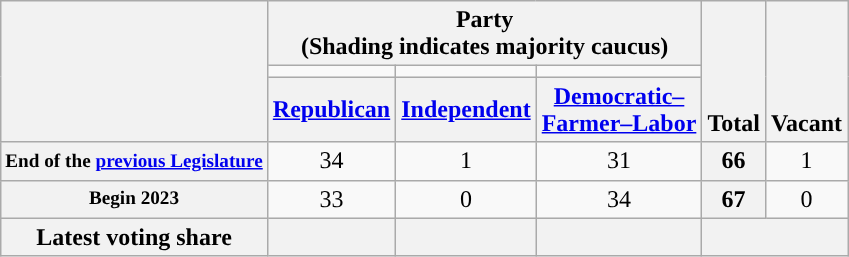<table class=wikitable style="text-align:center">
<tr style="vertical-align:bottom;">
<th rowspan=3></th>
<th colspan=3>Party <div>(Shading indicates majority caucus)</div></th>
<th rowspan=3>Total</th>
<th rowspan=3>Vacant</th>
</tr>
<tr>
<td style="background-color:"></td>
<td style="background-color:"></td>
<td style="background-color:"></td>
</tr>
<tr>
<th><a href='#'>Republican</a></th>
<th><a href='#'>Independent</a></th>
<th><a href='#'>Democratic–<br>Farmer–Labor</a></th>
</tr>
<tr>
<th nowrap style="font-size:80%">End of the <a href='#'>previous Legislature</a></th>
<td>34</td>
<td>1</td>
<td>31</td>
<th>66</th>
<td>1</td>
</tr>
<tr>
<th nowrap style="font-size:80%">Begin 2023</th>
<td>33</td>
<td>0</td>
<td>34</td>
<th>67</th>
<td>0</td>
</tr>
<tr>
<th>Latest voting share</th>
<th></th>
<th></th>
<th></th>
<th colspan="2"></th>
</tr>
</table>
